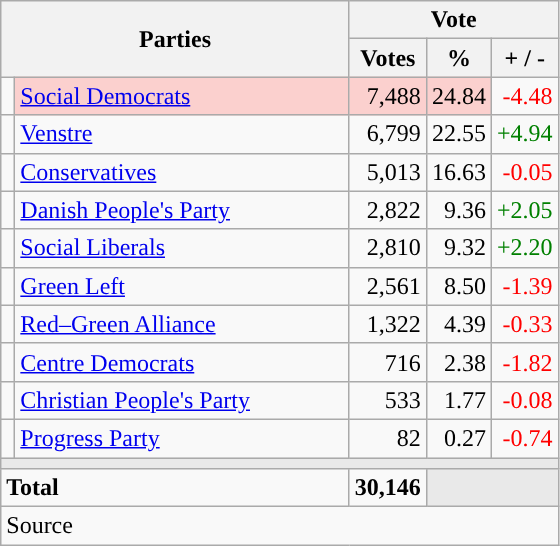<table class="wikitable" style="text-align:right;">
<tr>
<th style="text-align:centre;" rowspan="2" colspan="2" width="225">Parties</th>
<th colspan="3">Vote</th>
</tr>
<tr>
<th width="15">Votes</th>
<th width="15">%</th>
<th width="15">+ / -</th>
</tr>
<tr>
<td width="2" style="color:inherit;background:"></td>
<td bgcolor=#fbd0ce  align="left"><a href='#'>Social Democrats</a></td>
<td bgcolor=#fbd0ce>7,488</td>
<td bgcolor=#fbd0ce>24.84</td>
<td style=color:red;>-4.48</td>
</tr>
<tr>
<td width="2" style="color:inherit;background:"></td>
<td align="left"><a href='#'>Venstre</a></td>
<td>6,799</td>
<td>22.55</td>
<td style=color:green;>+4.94</td>
</tr>
<tr>
<td width="2" style="color:inherit;background:"></td>
<td align="left"><a href='#'>Conservatives</a></td>
<td>5,013</td>
<td>16.63</td>
<td style=color:red;>-0.05</td>
</tr>
<tr>
<td width="2" style="color:inherit;background:"></td>
<td align="left"><a href='#'>Danish People's Party</a></td>
<td>2,822</td>
<td>9.36</td>
<td style=color:green;>+2.05</td>
</tr>
<tr>
<td width="2" style="color:inherit;background:"></td>
<td align="left"><a href='#'>Social Liberals</a></td>
<td>2,810</td>
<td>9.32</td>
<td style=color:green;>+2.20</td>
</tr>
<tr>
<td width="2" style="color:inherit;background:"></td>
<td align="left"><a href='#'>Green Left</a></td>
<td>2,561</td>
<td>8.50</td>
<td style=color:red;>-1.39</td>
</tr>
<tr>
<td width="2" style="color:inherit;background:"></td>
<td align="left"><a href='#'>Red–Green Alliance</a></td>
<td>1,322</td>
<td>4.39</td>
<td style=color:red;>-0.33</td>
</tr>
<tr>
<td width="2" style="color:inherit;background:"></td>
<td align="left"><a href='#'>Centre Democrats</a></td>
<td>716</td>
<td>2.38</td>
<td style=color:red;>-1.82</td>
</tr>
<tr>
<td width="2" style="color:inherit;background:"></td>
<td align="left"><a href='#'>Christian People's Party</a></td>
<td>533</td>
<td>1.77</td>
<td style=color:red;>-0.08</td>
</tr>
<tr>
<td width="2" style="color:inherit;background:"></td>
<td align="left"><a href='#'>Progress Party</a></td>
<td>82</td>
<td>0.27</td>
<td style=color:red;>-0.74</td>
</tr>
<tr>
<td colspan="7" bgcolor="#E9E9E9"></td>
</tr>
<tr>
<td align="left" colspan="2"><strong>Total</strong></td>
<td><strong>30,146</strong></td>
<td bgcolor="#E9E9E9" colspan="2"></td>
</tr>
<tr>
<td align="left" colspan="6">Source</td>
</tr>
</table>
